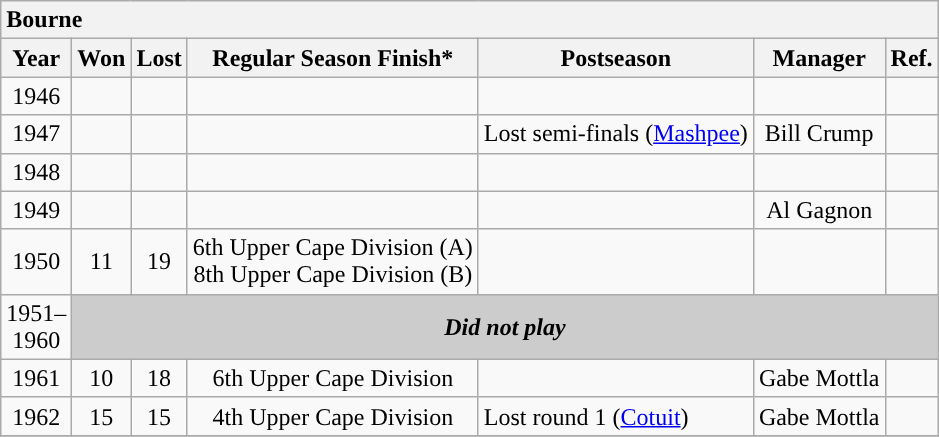<table class="wikitable" style="text-align:center">
<tr>
<th style="text-align:left" colspan="7"><strong><span>Bourne</span></strong></th>
</tr>
<tr>
<th scope="col">Year</th>
<th scope="col">Won</th>
<th scope="col">Lost</th>
<th scope="col">Regular Season Finish*</th>
<th scope="col">Postseason</th>
<th scope="col">Manager</th>
<th scope="col">Ref.</th>
</tr>
<tr>
<td>1946</td>
<td></td>
<td></td>
<td></td>
<td></td>
<td></td>
<td></td>
</tr>
<tr>
<td>1947</td>
<td></td>
<td></td>
<td></td>
<td style="text-align:left">Lost semi-finals (<a href='#'>Mashpee</a>)</td>
<td>Bill Crump</td>
<td></td>
</tr>
<tr>
<td>1948</td>
<td></td>
<td></td>
<td></td>
<td></td>
<td></td>
<td></td>
</tr>
<tr>
<td>1949</td>
<td></td>
<td></td>
<td></td>
<td></td>
<td>Al Gagnon</td>
<td></td>
</tr>
<tr>
<td>1950</td>
<td>11</td>
<td>19</td>
<td>6th Upper Cape Division (A)<br>8th Upper Cape Division (B)</td>
<td></td>
<td></td>
<td></td>
</tr>
<tr>
<td>1951–<br>1960</td>
<td colspan="6" align="center" bgcolor=#cccccc><strong><em>Did not play</em></strong></td>
</tr>
<tr>
<td>1961</td>
<td>10</td>
<td>18</td>
<td>6th Upper Cape Division</td>
<td></td>
<td>Gabe Mottla</td>
<td></td>
</tr>
<tr>
<td>1962</td>
<td>15</td>
<td>15</td>
<td>4th Upper Cape Division</td>
<td style="text-align:left">Lost round 1 (<a href='#'>Cotuit</a>)</td>
<td>Gabe Mottla</td>
<td></td>
</tr>
<tr>
</tr>
</table>
